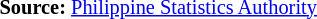<table style="font-size:85%;" '|>
<tr>
<td><br><p>
<strong>Source:</strong> <a href='#'>Philippine Statistics Authority</a>
</p></td>
</tr>
</table>
